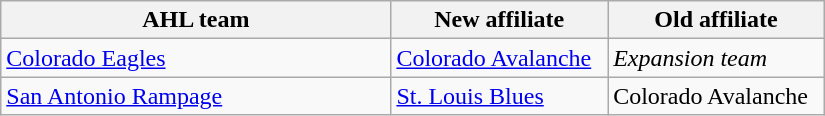<table class="wikitable">
<tr>
<th bgcolor="#DDDDFF" width="45%">AHL team</th>
<th bgcolor="#DDDDFF" width="25%">New affiliate</th>
<th bgcolor="#DDDDFF" width="25%">Old affiliate</th>
</tr>
<tr>
<td><a href='#'>Colorado Eagles</a></td>
<td><a href='#'>Colorado Avalanche</a></td>
<td><em>Expansion team</em></td>
</tr>
<tr>
<td><a href='#'>San Antonio Rampage</a></td>
<td><a href='#'>St. Louis Blues</a></td>
<td>Colorado Avalanche</td>
</tr>
</table>
